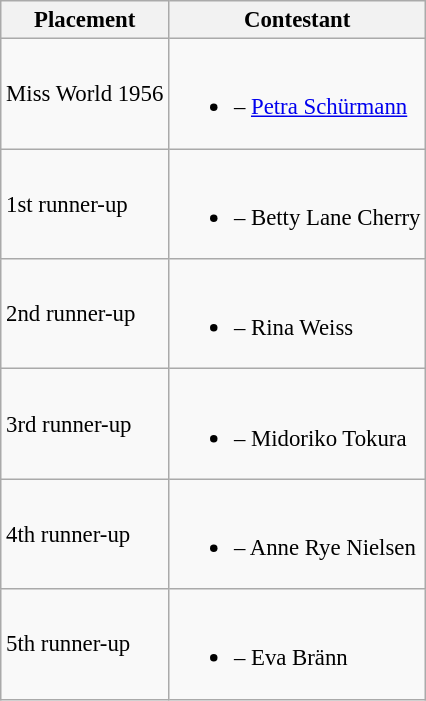<table class="wikitable sortable" style="font-size:95%;">
<tr>
<th>Placement</th>
<th>Contestant</th>
</tr>
<tr>
<td>Miss World 1956</td>
<td><br><ul><li> – <a href='#'>Petra Schürmann</a></li></ul></td>
</tr>
<tr>
<td>1st runner-up</td>
<td><br><ul><li> – Betty Lane Cherry</li></ul></td>
</tr>
<tr>
<td>2nd runner-up</td>
<td><br><ul><li> – Rina Weiss</li></ul></td>
</tr>
<tr>
<td>3rd runner-up</td>
<td><br><ul><li> – Midoriko Tokura</li></ul></td>
</tr>
<tr>
<td>4th runner-up</td>
<td><br><ul><li> – Anne Rye Nielsen</li></ul></td>
</tr>
<tr>
<td>5th runner-up</td>
<td><br><ul><li> – Eva Bränn</li></ul></td>
</tr>
</table>
